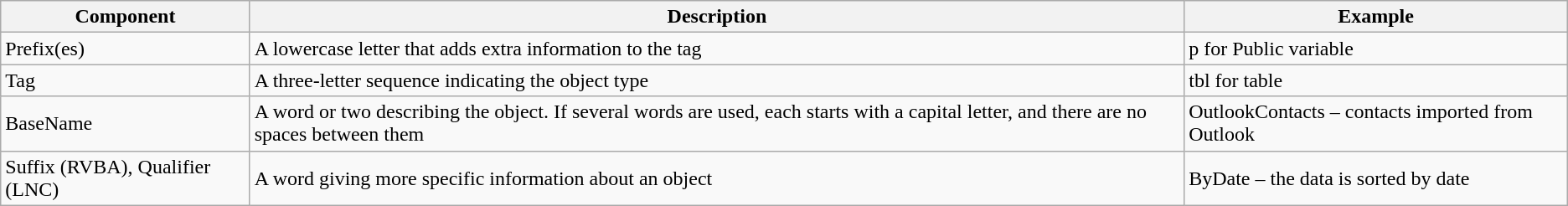<table class="wikitable">
<tr>
<th>Component</th>
<th>Description</th>
<th>Example</th>
</tr>
<tr>
<td>Prefix(es)</td>
<td>A lowercase letter that adds extra information to the tag</td>
<td>p for Public variable</td>
</tr>
<tr>
<td>Tag</td>
<td>A three-letter sequence indicating the object type</td>
<td>tbl for table</td>
</tr>
<tr>
<td>BaseName</td>
<td>A word or two describing the object.  If several words are used, each starts with a capital letter, and there are no spaces between them</td>
<td>OutlookContacts – contacts imported from Outlook</td>
</tr>
<tr>
<td>Suffix (RVBA), Qualifier (LNC)</td>
<td>A word giving more specific information about an object</td>
<td>ByDate – the data is sorted by date</td>
</tr>
</table>
